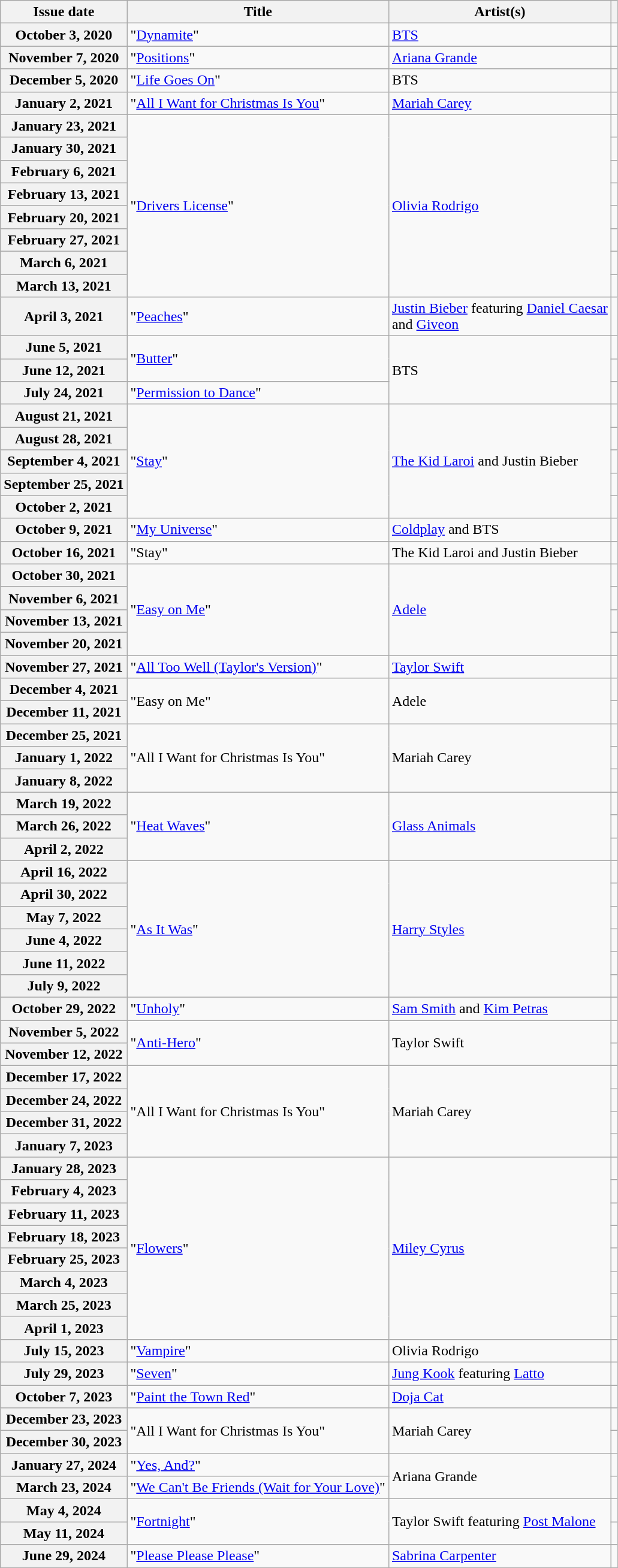<table class="wikitable sortable plainrowheaders">
<tr>
<th scope=col>Issue date</th>
<th scope=col>Title</th>
<th scope=col>Artist(s)</th>
<th scope=col class="unsortable"></th>
</tr>
<tr>
<th scope="row">October 3, 2020</th>
<td>"<a href='#'>Dynamite</a>"</td>
<td><a href='#'>BTS</a></td>
<td></td>
</tr>
<tr>
<th scope="row">November 7, 2020</th>
<td>"<a href='#'>Positions</a>"</td>
<td><a href='#'>Ariana Grande</a></td>
<td></td>
</tr>
<tr>
<th scope="row">December 5, 2020</th>
<td>"<a href='#'>Life Goes On</a>"</td>
<td>BTS</td>
<td></td>
</tr>
<tr>
<th scope="row">January 2, 2021</th>
<td>"<a href='#'>All I Want for Christmas Is You</a>"</td>
<td><a href='#'>Mariah Carey</a></td>
<td></td>
</tr>
<tr>
<th scope="row">January 23, 2021</th>
<td rowspan="8">"<a href='#'>Drivers License</a>"</td>
<td rowspan="8"><a href='#'>Olivia Rodrigo</a></td>
<td></td>
</tr>
<tr>
<th scope="row">January 30, 2021</th>
<td></td>
</tr>
<tr>
<th scope="row">February 6, 2021</th>
<td></td>
</tr>
<tr>
<th scope="row">February 13, 2021</th>
<td></td>
</tr>
<tr>
<th scope="row">February 20, 2021</th>
<td></td>
</tr>
<tr>
<th scope="row">February 27, 2021</th>
<td></td>
</tr>
<tr>
<th scope="row">March 6, 2021</th>
<td></td>
</tr>
<tr>
<th scope="row">March 13, 2021</th>
<td></td>
</tr>
<tr>
<th scope="row">April 3, 2021</th>
<td>"<a href='#'>Peaches</a>"</td>
<td><a href='#'>Justin Bieber</a> featuring <a href='#'>Daniel Caesar</a><br>and <a href='#'>Giveon</a></td>
<td></td>
</tr>
<tr>
<th scope="row">June 5, 2021</th>
<td rowspan="2">"<a href='#'>Butter</a>"</td>
<td rowspan="3">BTS</td>
<td></td>
</tr>
<tr>
<th scope="row">June 12, 2021</th>
<td></td>
</tr>
<tr>
<th scope="row">July 24, 2021</th>
<td>"<a href='#'>Permission to Dance</a>"</td>
<td></td>
</tr>
<tr>
<th scope="row">August 21, 2021</th>
<td rowspan="5">"<a href='#'>Stay</a>"</td>
<td rowspan="5"><a href='#'>The Kid Laroi</a> and Justin Bieber</td>
<td></td>
</tr>
<tr>
<th scope="row">August 28, 2021</th>
<td></td>
</tr>
<tr>
<th scope="row">September 4, 2021</th>
<td></td>
</tr>
<tr>
<th scope="row">September 25, 2021</th>
<td></td>
</tr>
<tr>
<th scope="row">October 2, 2021</th>
<td></td>
</tr>
<tr>
<th scope="row">October 9, 2021</th>
<td>"<a href='#'>My Universe</a>"</td>
<td><a href='#'>Coldplay</a> and BTS</td>
<td></td>
</tr>
<tr>
<th scope="row">October 16, 2021</th>
<td>"Stay"</td>
<td>The Kid Laroi and Justin Bieber</td>
<td></td>
</tr>
<tr>
<th scope="row">October 30, 2021</th>
<td rowspan="4">"<a href='#'>Easy on Me</a>"</td>
<td rowspan="4"><a href='#'>Adele</a></td>
<td></td>
</tr>
<tr>
<th scope="row">November 6, 2021</th>
<td></td>
</tr>
<tr>
<th scope="row">November 13, 2021</th>
<td></td>
</tr>
<tr>
<th scope="row">November 20, 2021</th>
<td></td>
</tr>
<tr>
<th scope="row">November 27, 2021</th>
<td>"<a href='#'>All Too Well (Taylor's Version)</a>"</td>
<td><a href='#'>Taylor Swift</a></td>
<td></td>
</tr>
<tr>
<th scope="row">December 4, 2021</th>
<td rowspan="2">"Easy on Me"</td>
<td rowspan="2">Adele</td>
<td></td>
</tr>
<tr>
<th scope="row">December 11, 2021</th>
<td></td>
</tr>
<tr>
<th scope="row">December 25, 2021</th>
<td rowspan="3">"All I Want for Christmas Is You"</td>
<td rowspan="3">Mariah Carey</td>
<td></td>
</tr>
<tr>
<th scope="row">January 1, 2022</th>
<td></td>
</tr>
<tr>
<th scope="row">January 8, 2022</th>
<td></td>
</tr>
<tr>
<th scope="row">March 19, 2022</th>
<td rowspan="3">"<a href='#'>Heat Waves</a>"</td>
<td rowspan="3"><a href='#'>Glass Animals</a></td>
<td></td>
</tr>
<tr>
<th scope="row">March 26, 2022</th>
<td></td>
</tr>
<tr>
<th scope="row">April 2, 2022</th>
<td></td>
</tr>
<tr>
<th scope="row">April 16, 2022</th>
<td rowspan="6">"<a href='#'>As It Was</a>"</td>
<td rowspan="6"><a href='#'>Harry Styles</a></td>
<td></td>
</tr>
<tr>
<th scope="row">April 30, 2022</th>
<td></td>
</tr>
<tr>
<th scope="row">May 7, 2022</th>
<td></td>
</tr>
<tr>
<th scope="row">June 4, 2022</th>
<td></td>
</tr>
<tr>
<th scope="row">June 11, 2022</th>
<td></td>
</tr>
<tr>
<th scope="row">July 9, 2022</th>
<td></td>
</tr>
<tr>
<th scope="row">October 29, 2022</th>
<td>"<a href='#'>Unholy</a>"</td>
<td><a href='#'>Sam Smith</a> and <a href='#'>Kim Petras</a></td>
<td></td>
</tr>
<tr>
<th scope="row">November 5, 2022</th>
<td rowspan="2">"<a href='#'>Anti-Hero</a>"</td>
<td rowspan="2">Taylor Swift</td>
<td></td>
</tr>
<tr>
<th scope="row">November 12, 2022</th>
<td></td>
</tr>
<tr>
<th scope="row">December 17, 2022</th>
<td rowspan="4">"All I Want for Christmas Is You"</td>
<td rowspan="4">Mariah Carey</td>
<td></td>
</tr>
<tr>
<th scope="row">December 24, 2022</th>
<td></td>
</tr>
<tr>
<th scope="row">December 31, 2022</th>
<td></td>
</tr>
<tr>
<th scope="row">January 7, 2023</th>
<td></td>
</tr>
<tr>
<th scope="row">January 28, 2023</th>
<td rowspan="8">"<a href='#'>Flowers</a>"</td>
<td rowspan="8"><a href='#'>Miley Cyrus</a></td>
<td></td>
</tr>
<tr>
<th scope="row">February 4, 2023</th>
<td></td>
</tr>
<tr>
<th scope="row">February 11, 2023</th>
<td></td>
</tr>
<tr>
<th scope="row">February 18, 2023</th>
<td></td>
</tr>
<tr>
<th scope="row">February 25, 2023</th>
<td></td>
</tr>
<tr>
<th scope="row">March 4, 2023</th>
<td></td>
</tr>
<tr>
<th scope="row">March 25, 2023</th>
<td></td>
</tr>
<tr>
<th scope="row">April 1, 2023</th>
<td></td>
</tr>
<tr>
<th scope="row">July 15, 2023</th>
<td>"<a href='#'>Vampire</a>"</td>
<td>Olivia Rodrigo</td>
<td></td>
</tr>
<tr>
<th scope="row">July 29, 2023</th>
<td>"<a href='#'>Seven</a>"</td>
<td><a href='#'>Jung Kook</a> featuring <a href='#'>Latto</a></td>
<td></td>
</tr>
<tr>
<th scope="row">October 7, 2023</th>
<td>"<a href='#'>Paint the Town Red</a>"</td>
<td><a href='#'>Doja Cat</a></td>
<td></td>
</tr>
<tr>
<th scope="row">December 23, 2023</th>
<td rowspan="2">"All I Want for Christmas Is You"</td>
<td rowspan="2">Mariah Carey</td>
<td></td>
</tr>
<tr>
<th scope="row">December 30, 2023</th>
<td></td>
</tr>
<tr>
<th scope="row">January 27, 2024</th>
<td>"<a href='#'>Yes, And?</a>"</td>
<td rowspan="2">Ariana Grande</td>
<td></td>
</tr>
<tr>
<th scope="row">March 23, 2024</th>
<td>"<a href='#'>We Can't Be Friends (Wait for Your Love)</a>"</td>
<td></td>
</tr>
<tr>
<th scope="row">May 4, 2024</th>
<td rowspan="2">"<a href='#'>Fortnight</a>"</td>
<td rowspan="2">Taylor Swift featuring <a href='#'>Post Malone</a></td>
<td></td>
</tr>
<tr>
<th scope="row">May 11, 2024</th>
<td></td>
</tr>
<tr>
<th scope="row">June 29, 2024</th>
<td>"<a href='#'>Please Please Please</a>"</td>
<td><a href='#'>Sabrina Carpenter</a></td>
<td></td>
</tr>
<tr>
</tr>
</table>
